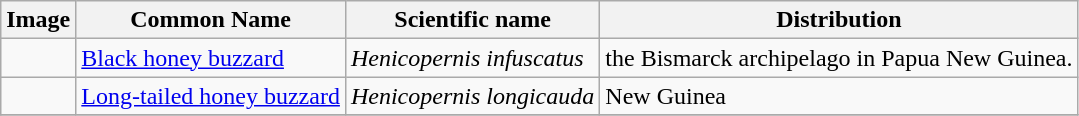<table class="wikitable">
<tr>
<th>Image</th>
<th>Common Name</th>
<th>Scientific name</th>
<th>Distribution</th>
</tr>
<tr>
<td></td>
<td><a href='#'>Black honey buzzard</a></td>
<td><em>Henicopernis infuscatus</em></td>
<td>the Bismarck archipelago in Papua New Guinea.</td>
</tr>
<tr>
<td></td>
<td><a href='#'>Long-tailed honey buzzard</a></td>
<td><em>Henicopernis longicauda</em></td>
<td>New Guinea</td>
</tr>
<tr>
</tr>
</table>
